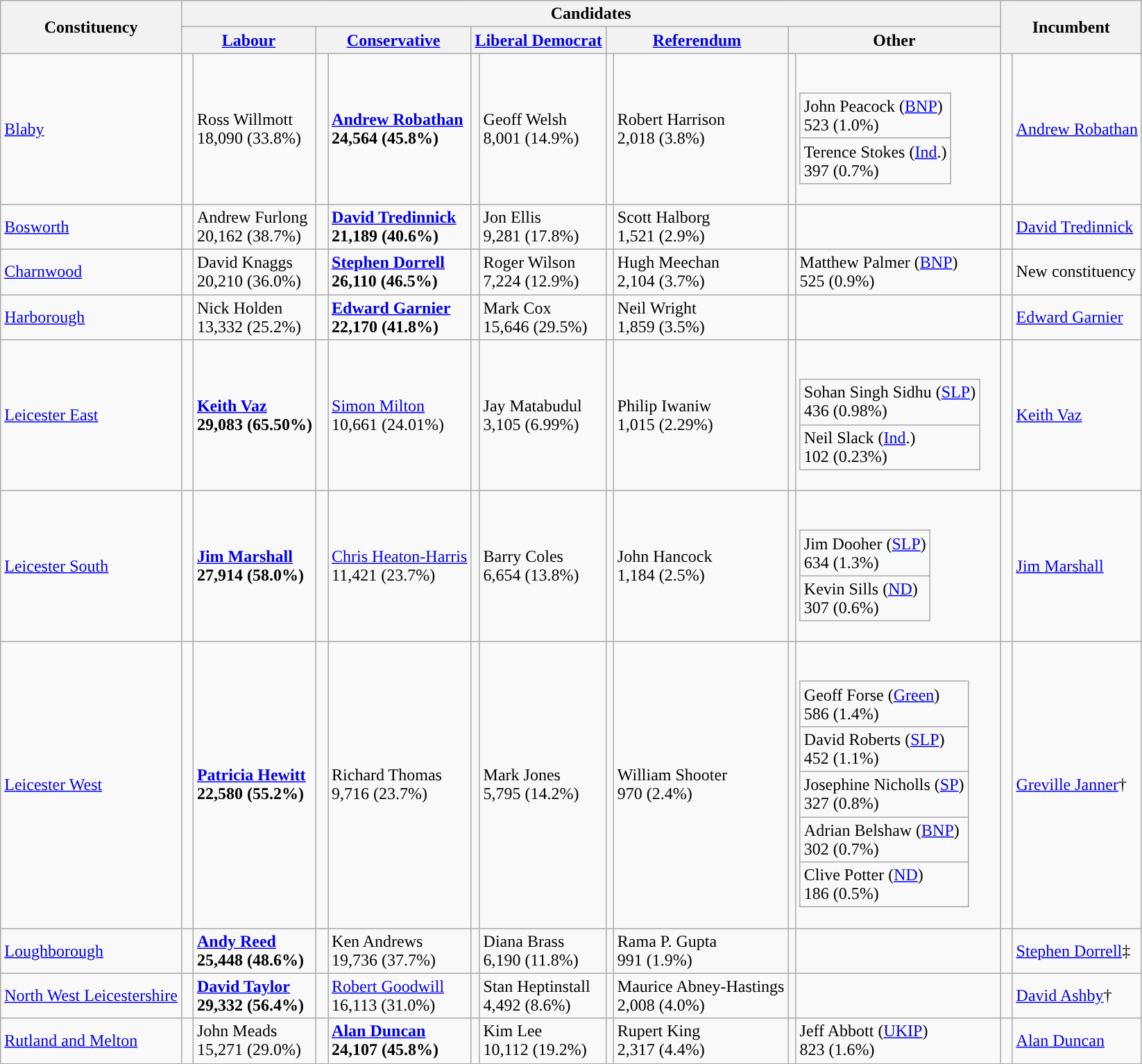<table class="wikitable">
<tr>
<th rowspan="2">Constituency</th>
<th colspan="10">Candidates</th>
<th colspan="2" rowspan="2">Incumbent</th>
</tr>
<tr>
<th colspan="2"><a href='#'>Labour</a></th>
<th colspan="2"><a href='#'>Conservative</a></th>
<th colspan="2"><a href='#'>Liberal Democrat</a></th>
<th colspan="2"><a href='#'>Referendum</a></th>
<th colspan="2">Other</th>
</tr>
<tr>
<td><a href='#'>Blaby</a></td>
<td></td>
<td>Ross Willmott<br>18,090 (33.8%)</td>
<td style="color:inherit;background:"> </td>
<td><strong><a href='#'>Andrew Robathan</a></strong><br><strong>24,564 (45.8%)</strong></td>
<td></td>
<td>Geoff Welsh<br>8,001 (14.9%)</td>
<td></td>
<td>Robert Harrison<br>2,018 (3.8%)</td>
<td></td>
<td><br><table class="wikitable">
<tr>
<td>John Peacock (<a href='#'>BNP</a>)<br>523 (1.0%)</td>
</tr>
<tr>
<td>Terence Stokes (<a href='#'>Ind</a>.)<br>397 (0.7%)</td>
</tr>
</table>
</td>
<td style="color:inherit;background:"> </td>
<td><a href='#'>Andrew Robathan</a></td>
</tr>
<tr>
<td><a href='#'>Bosworth</a></td>
<td></td>
<td>Andrew Furlong<br>20,162 (38.7%)</td>
<td style="color:inherit;background:"> </td>
<td><strong><a href='#'>David Tredinnick</a></strong><br><strong>21,189 (40.6%)</strong></td>
<td></td>
<td>Jon Ellis<br>9,281 (17.8%)</td>
<td></td>
<td>Scott Halborg<br>1,521 (2.9%)</td>
<td></td>
<td></td>
<td style="color:inherit;background:"> </td>
<td><a href='#'>David Tredinnick</a></td>
</tr>
<tr>
<td><a href='#'>Charnwood</a></td>
<td></td>
<td>David Knaggs<br>20,210 (36.0%)</td>
<td style="color:inherit;background:"> </td>
<td><strong><a href='#'>Stephen Dorrell</a></strong><br><strong>26,110 (46.5%)</strong></td>
<td></td>
<td>Roger Wilson<br>7,224 (12.9%)</td>
<td></td>
<td>Hugh Meechan<br>2,104 (3.7%)</td>
<td></td>
<td>Matthew Palmer (<a href='#'>BNP</a>)<br>525 (0.9%)</td>
<td></td>
<td>New constituency</td>
</tr>
<tr>
<td><a href='#'>Harborough</a></td>
<td></td>
<td>Nick Holden<br>13,332 (25.2%)</td>
<td style="color:inherit;background:"> </td>
<td><strong><a href='#'>Edward Garnier</a></strong><br><strong>22,170 (41.8%)</strong></td>
<td></td>
<td>Mark Cox<br>15,646 (29.5%)</td>
<td></td>
<td>Neil Wright<br>1,859 (3.5%)</td>
<td></td>
<td></td>
<td style="color:inherit;background:"> </td>
<td><a href='#'>Edward Garnier</a></td>
</tr>
<tr>
<td><a href='#'>Leicester East</a></td>
<td style="color:inherit;background:"> </td>
<td><strong><a href='#'>Keith Vaz</a></strong><br><strong>29,083 (65.50%)</strong></td>
<td></td>
<td><a href='#'>Simon Milton</a><br>10,661 (24.01%)</td>
<td></td>
<td>Jay Matabudul<br>3,105 (6.99%)</td>
<td></td>
<td>Philip Iwaniw<br>1,015 (2.29%)</td>
<td></td>
<td><br><table class="wikitable">
<tr>
<td>Sohan Singh Sidhu (<a href='#'>SLP</a>)<br>436 (0.98%)</td>
</tr>
<tr>
<td>Neil Slack (<a href='#'>Ind</a>.)<br>102 (0.23%)</td>
</tr>
</table>
</td>
<td style="color:inherit;background:"> </td>
<td><a href='#'>Keith Vaz</a></td>
</tr>
<tr>
<td><a href='#'>Leicester South</a></td>
<td style="color:inherit;background:"> </td>
<td><strong><a href='#'>Jim Marshall</a></strong><br><strong>27,914 (58.0%)</strong></td>
<td></td>
<td><a href='#'>Chris Heaton-Harris</a><br>11,421 (23.7%)</td>
<td></td>
<td>Barry Coles<br>6,654 (13.8%)</td>
<td></td>
<td>John Hancock<br>1,184 (2.5%)</td>
<td></td>
<td><br><table class="wikitable">
<tr>
<td>Jim Dooher (<a href='#'>SLP</a>)<br>634 (1.3%)</td>
</tr>
<tr>
<td>Kevin Sills (<a href='#'>ND</a>)<br>307 (0.6%)</td>
</tr>
</table>
</td>
<td style="color:inherit;background:"> </td>
<td><a href='#'>Jim Marshall</a></td>
</tr>
<tr>
<td><a href='#'>Leicester West</a></td>
<td style="color:inherit;background:"> </td>
<td><strong><a href='#'>Patricia Hewitt</a></strong><br><strong>22,580 (55.2%)</strong></td>
<td></td>
<td>Richard Thomas<br>9,716 (23.7%)</td>
<td></td>
<td>Mark Jones<br>5,795 (14.2%)</td>
<td></td>
<td>William Shooter<br>970 (2.4%)</td>
<td></td>
<td><br><table class="wikitable">
<tr>
<td>Geoff Forse (<a href='#'>Green</a>)<br>586 (1.4%)</td>
</tr>
<tr>
<td>David Roberts (<a href='#'>SLP</a>)<br>452 (1.1%)</td>
</tr>
<tr>
<td>Josephine Nicholls (<a href='#'>SP</a>)<br>327 (0.8%)</td>
</tr>
<tr>
<td>Adrian Belshaw (<a href='#'>BNP</a>)<br>302 (0.7%)</td>
</tr>
<tr>
<td>Clive Potter (<a href='#'>ND</a>)<br>186 (0.5%)</td>
</tr>
</table>
</td>
<td style="color:inherit;background:"> </td>
<td><a href='#'>Greville Janner</a>†</td>
</tr>
<tr>
<td><a href='#'>Loughborough</a></td>
<td style="color:inherit;background:"> </td>
<td><strong><a href='#'>Andy Reed</a></strong><br><strong>25,448 (48.6%)</strong></td>
<td></td>
<td>Ken Andrews<br>19,736 (37.7%)</td>
<td></td>
<td>Diana Brass<br>6,190 (11.8%)</td>
<td></td>
<td>Rama P. Gupta<br>991 (1.9%)</td>
<td></td>
<td></td>
<td style="color:inherit;background:"> </td>
<td><a href='#'>Stephen Dorrell</a>‡</td>
</tr>
<tr>
<td><a href='#'>North West Leicestershire</a></td>
<td style="color:inherit;background:"> </td>
<td><strong><a href='#'>David Taylor</a></strong><br><strong>29,332 (56.4%)</strong></td>
<td></td>
<td><a href='#'>Robert Goodwill</a><br>16,113 (31.0%)</td>
<td></td>
<td>Stan Heptinstall<br>4,492 (8.6%)</td>
<td></td>
<td>Maurice Abney-Hastings<br>2,008 (4.0%)</td>
<td></td>
<td></td>
<td style="color:inherit;background:"> </td>
<td><a href='#'>David Ashby</a>†</td>
</tr>
<tr>
<td><a href='#'>Rutland and Melton</a></td>
<td></td>
<td>John Meads<br>15,271 (29.0%)</td>
<td style="color:inherit;background:"> </td>
<td><strong><a href='#'>Alan Duncan</a></strong><br><strong>24,107 (45.8%)</strong></td>
<td></td>
<td>Kim Lee<br>10,112 (19.2%)</td>
<td></td>
<td>Rupert King<br>2,317 (4.4%)</td>
<td></td>
<td>Jeff Abbott (<a href='#'>UKIP</a>)<br>823 (1.6%)</td>
<td style="color:inherit;background:"> </td>
<td><a href='#'>Alan Duncan</a></td>
</tr>
</table>
